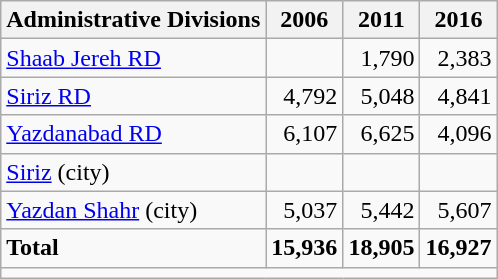<table class="wikitable">
<tr>
<th>Administrative Divisions</th>
<th>2006</th>
<th>2011</th>
<th>2016</th>
</tr>
<tr>
<td><a href='#'>Shaab Jereh RD</a></td>
<td style="text-align: right;"></td>
<td style="text-align: right;">1,790</td>
<td style="text-align: right;">2,383</td>
</tr>
<tr>
<td><a href='#'>Siriz RD</a></td>
<td style="text-align: right;">4,792</td>
<td style="text-align: right;">5,048</td>
<td style="text-align: right;">4,841</td>
</tr>
<tr>
<td><a href='#'>Yazdanabad RD</a></td>
<td style="text-align: right;">6,107</td>
<td style="text-align: right;">6,625</td>
<td style="text-align: right;">4,096</td>
</tr>
<tr>
<td><a href='#'>Siriz</a> (city)</td>
<td style="text-align: right;"></td>
<td style="text-align: right;"></td>
<td style="text-align: right;"></td>
</tr>
<tr>
<td><a href='#'>Yazdan Shahr</a> (city)</td>
<td style="text-align: right;">5,037</td>
<td style="text-align: right;">5,442</td>
<td style="text-align: right;">5,607</td>
</tr>
<tr>
<td><strong>Total</strong></td>
<td style="text-align: right;"><strong>15,936</strong></td>
<td style="text-align: right;"><strong>18,905</strong></td>
<td style="text-align: right;"><strong>16,927</strong></td>
</tr>
<tr>
<td colspan=4></td>
</tr>
</table>
